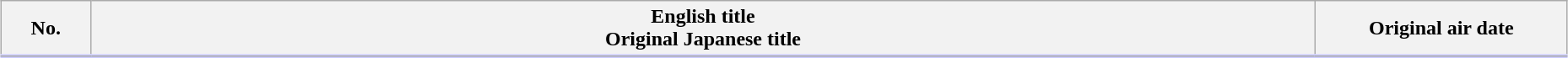<table class="wikitable" style="width:98%; margin:auto; background:#FFF;">
<tr style="border-bottom: 3px solid #CCF;">
<th style="width:4em;">No.</th>
<th>English title<br>Original Japanese title</th>
<th style="width:12em;">Original air date</th>
</tr>
<tr>
</tr>
</table>
